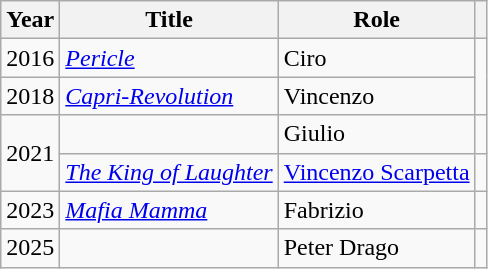<table class="wikitable sortable">
<tr>
<th>Year</th>
<th>Title</th>
<th>Role</th>
<th class="unsortable"></th>
</tr>
<tr>
<td>2016</td>
<td><em><a href='#'>Pericle</a></em></td>
<td>Ciro</td>
<td rowspan="2"></td>
</tr>
<tr>
<td>2018</td>
<td><em><a href='#'>Capri-Revolution</a></em></td>
<td>Vincenzo</td>
</tr>
<tr>
<td rowspan="2">2021</td>
<td><em></em></td>
<td>Giulio</td>
<td></td>
</tr>
<tr>
<td><em><a href='#'>The King of Laughter</a></em></td>
<td><a href='#'>Vincenzo Scarpetta</a></td>
<td></td>
</tr>
<tr>
<td>2023</td>
<td><em><a href='#'>Mafia Mamma</a></em></td>
<td>Fabrizio</td>
<td></td>
</tr>
<tr>
<td>2025</td>
<td><em></em></td>
<td>Peter Drago</td>
<td></td>
</tr>
</table>
